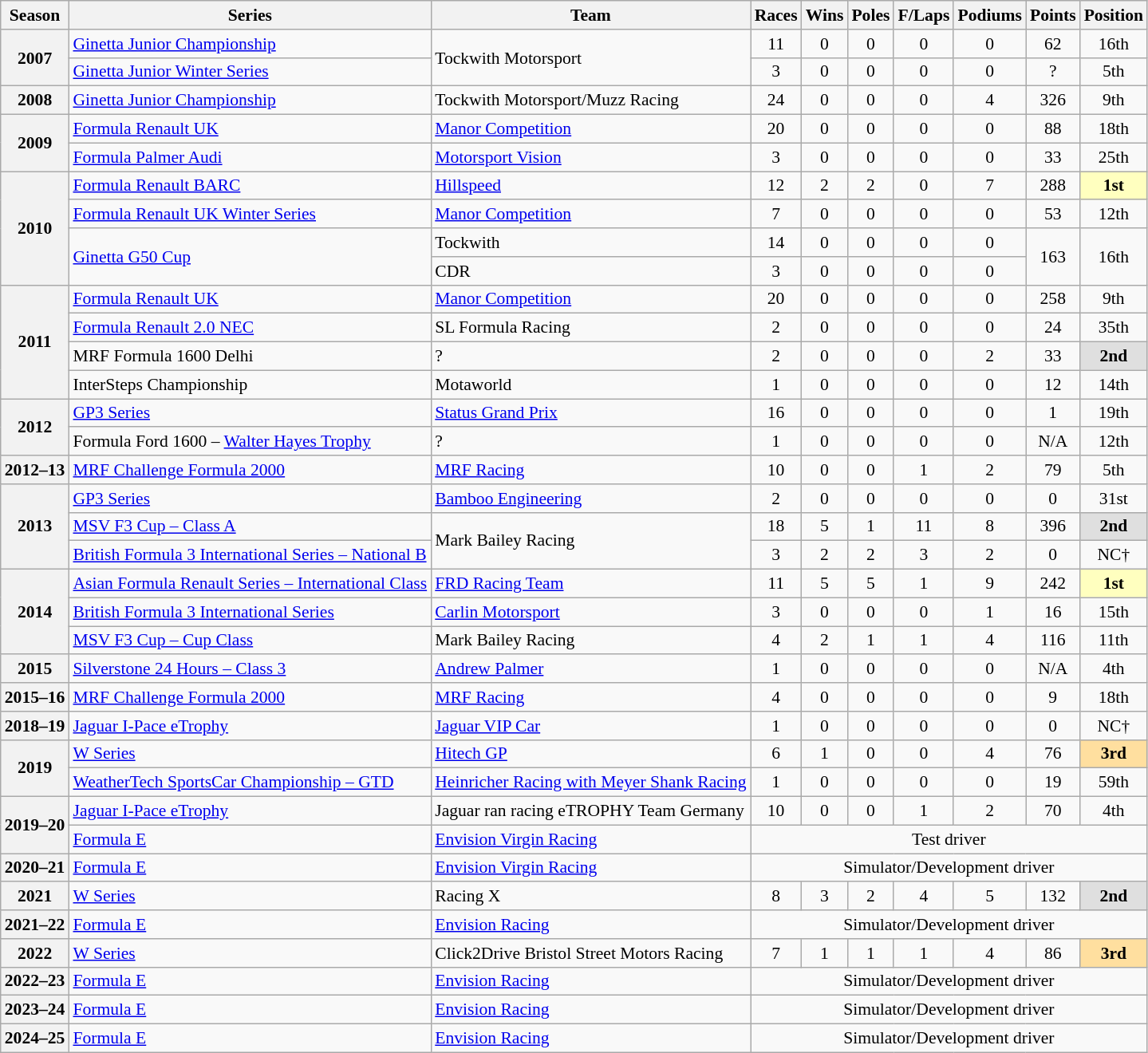<table class="wikitable" style="font-size: 90%; text-align:center">
<tr>
<th>Season</th>
<th>Series</th>
<th>Team</th>
<th>Races</th>
<th>Wins</th>
<th>Poles</th>
<th>F/Laps</th>
<th>Podiums</th>
<th>Points</th>
<th>Position</th>
</tr>
<tr>
<th rowspan=2>2007</th>
<td align=left><a href='#'>Ginetta Junior Championship</a></td>
<td rowspan=2 align=left>Tockwith Motorsport</td>
<td>11</td>
<td>0</td>
<td>0</td>
<td>0</td>
<td>0</td>
<td>62</td>
<td>16th</td>
</tr>
<tr>
<td align=left><a href='#'>Ginetta Junior Winter Series</a></td>
<td>3</td>
<td>0</td>
<td>0</td>
<td>0</td>
<td>0</td>
<td>?</td>
<td>5th</td>
</tr>
<tr>
<th>2008</th>
<td align=left><a href='#'>Ginetta Junior Championship</a></td>
<td align=left>Tockwith Motorsport/Muzz Racing</td>
<td>24</td>
<td>0</td>
<td>0</td>
<td>0</td>
<td>4</td>
<td>326</td>
<td>9th</td>
</tr>
<tr>
<th rowspan=2>2009</th>
<td align=left><a href='#'>Formula Renault UK</a></td>
<td align=left><a href='#'>Manor Competition</a></td>
<td>20</td>
<td>0</td>
<td>0</td>
<td>0</td>
<td>0</td>
<td>88</td>
<td>18th</td>
</tr>
<tr>
<td align=left><a href='#'>Formula Palmer Audi</a></td>
<td align=left><a href='#'>Motorsport Vision</a></td>
<td>3</td>
<td>0</td>
<td>0</td>
<td>0</td>
<td>0</td>
<td>33</td>
<td>25th</td>
</tr>
<tr>
<th rowspan=4>2010</th>
<td align=left><a href='#'>Formula Renault BARC</a></td>
<td align=left><a href='#'>Hillspeed</a></td>
<td>12</td>
<td>2</td>
<td>2</td>
<td>0</td>
<td>7</td>
<td>288</td>
<td style="background-color:#FFFFBF"><strong>1st</strong></td>
</tr>
<tr>
<td align=left><a href='#'>Formula Renault UK Winter Series</a></td>
<td align=left><a href='#'>Manor Competition</a></td>
<td>7</td>
<td>0</td>
<td>0</td>
<td>0</td>
<td>0</td>
<td>53</td>
<td>12th</td>
</tr>
<tr>
<td align=left rowspan=2><a href='#'>Ginetta G50 Cup</a></td>
<td align=left>Tockwith</td>
<td>14</td>
<td>0</td>
<td>0</td>
<td>0</td>
<td>0</td>
<td rowspan=2>163</td>
<td rowspan=2>16th</td>
</tr>
<tr>
<td align=left>CDR</td>
<td>3</td>
<td>0</td>
<td>0</td>
<td>0</td>
<td>0</td>
</tr>
<tr>
<th rowspan=4>2011</th>
<td align=left><a href='#'>Formula Renault UK</a></td>
<td align=left><a href='#'>Manor Competition</a></td>
<td>20</td>
<td>0</td>
<td>0</td>
<td>0</td>
<td>0</td>
<td>258</td>
<td>9th</td>
</tr>
<tr>
<td align=left><a href='#'>Formula Renault 2.0 NEC</a></td>
<td align=left>SL Formula Racing</td>
<td>2</td>
<td>0</td>
<td>0</td>
<td>0</td>
<td>0</td>
<td>24</td>
<td>35th</td>
</tr>
<tr>
<td align=left>MRF Formula 1600 Delhi</td>
<td align=left>?</td>
<td>2</td>
<td>0</td>
<td>0</td>
<td>0</td>
<td>2</td>
<td>33</td>
<td style="background-color:#DFDFDF"><strong>2nd</strong></td>
</tr>
<tr>
<td align=left>InterSteps Championship</td>
<td align=left>Motaworld</td>
<td>1</td>
<td>0</td>
<td>0</td>
<td>0</td>
<td>0</td>
<td>12</td>
<td>14th</td>
</tr>
<tr>
<th rowspan=2>2012</th>
<td align=left><a href='#'>GP3 Series</a></td>
<td align=left><a href='#'>Status Grand Prix</a></td>
<td>16</td>
<td>0</td>
<td>0</td>
<td>0</td>
<td>0</td>
<td>1</td>
<td>19th</td>
</tr>
<tr>
<td align=left>Formula Ford 1600 – <a href='#'>Walter Hayes Trophy</a></td>
<td align=left>?</td>
<td>1</td>
<td>0</td>
<td>0</td>
<td>0</td>
<td>0</td>
<td>N/A</td>
<td>12th</td>
</tr>
<tr>
<th>2012–13</th>
<td align=left><a href='#'>MRF Challenge Formula 2000</a></td>
<td align=left><a href='#'>MRF Racing</a></td>
<td>10</td>
<td>0</td>
<td>0</td>
<td>1</td>
<td>2</td>
<td>79</td>
<td>5th</td>
</tr>
<tr>
<th rowspan=3>2013</th>
<td align=left><a href='#'>GP3 Series</a></td>
<td align=left><a href='#'>Bamboo Engineering</a></td>
<td>2</td>
<td>0</td>
<td>0</td>
<td>0</td>
<td>0</td>
<td>0</td>
<td>31st</td>
</tr>
<tr>
<td align=left><a href='#'>MSV F3 Cup – Class A</a></td>
<td align=left rowspan=2>Mark Bailey Racing</td>
<td>18</td>
<td>5</td>
<td>1</td>
<td>11</td>
<td>8</td>
<td>396</td>
<td style="background-color:#DFDFDF"><strong>2nd</strong></td>
</tr>
<tr>
<td align=left><a href='#'>British Formula 3 International Series – National B</a></td>
<td>3</td>
<td>2</td>
<td>2</td>
<td>3</td>
<td>2</td>
<td>0</td>
<td>NC†</td>
</tr>
<tr>
<th rowspan=3>2014</th>
<td align=left nowrap><a href='#'>Asian Formula Renault Series – International Class</a></td>
<td align=left nowrap><a href='#'>FRD Racing Team</a></td>
<td>11</td>
<td>5</td>
<td>5</td>
<td>1</td>
<td>9</td>
<td>242</td>
<td style="background-color:#FFFFBF"><strong>1st</strong></td>
</tr>
<tr>
<td align=left><a href='#'>British Formula 3 International Series</a></td>
<td align=left><a href='#'>Carlin Motorsport</a></td>
<td>3</td>
<td>0</td>
<td>0</td>
<td>0</td>
<td>1</td>
<td>16</td>
<td>15th</td>
</tr>
<tr>
<td align=left><a href='#'>MSV F3 Cup – Cup Class</a></td>
<td align=left>Mark Bailey Racing</td>
<td>4</td>
<td>2</td>
<td>1</td>
<td>1</td>
<td>4</td>
<td>116</td>
<td>11th</td>
</tr>
<tr>
<th>2015</th>
<td align=left><a href='#'>Silverstone 24 Hours – Class 3</a></td>
<td align=left><a href='#'>Andrew Palmer</a></td>
<td>1</td>
<td>0</td>
<td>0</td>
<td>0</td>
<td>0</td>
<td>N/A</td>
<td>4th</td>
</tr>
<tr>
<th>2015–16</th>
<td align=left><a href='#'>MRF Challenge Formula 2000</a></td>
<td align=left><a href='#'>MRF Racing</a></td>
<td>4</td>
<td>0</td>
<td>0</td>
<td>0</td>
<td>0</td>
<td>9</td>
<td>18th</td>
</tr>
<tr>
<th>2018–19</th>
<td align=left><a href='#'>Jaguar I-Pace eTrophy</a></td>
<td align=left><a href='#'>Jaguar VIP Car</a></td>
<td>1</td>
<td>0</td>
<td>0</td>
<td>0</td>
<td>0</td>
<td>0</td>
<td>NC†</td>
</tr>
<tr>
<th rowspan=2>2019</th>
<td align=left><a href='#'>W Series</a></td>
<td align=left><a href='#'>Hitech GP</a></td>
<td>6</td>
<td>1</td>
<td>0</td>
<td>0</td>
<td>4</td>
<td>76</td>
<td style="background:#FFDF9F;"><strong>3rd</strong></td>
</tr>
<tr>
<td align=left><a href='#'>WeatherTech SportsCar Championship – GTD</a></td>
<td align=left><a href='#'>Heinricher Racing with Meyer Shank Racing</a></td>
<td>1</td>
<td>0</td>
<td>0</td>
<td>0</td>
<td>0</td>
<td>19</td>
<td>59th</td>
</tr>
<tr>
<th rowspan="2"  nowrap>2019–20</th>
<td align=left nowrap><a href='#'>Jaguar I-Pace eTrophy</a></td>
<td align=left nowrap>Jaguar ran racing eTROPHY Team Germany</td>
<td>10</td>
<td>0</td>
<td>0</td>
<td>1</td>
<td>2</td>
<td>70</td>
<td>4th</td>
</tr>
<tr>
<td align=left nowrap><a href='#'>Formula E</a></td>
<td align=left><a href='#'>Envision Virgin Racing</a></td>
<td colspan="7">Test driver</td>
</tr>
<tr>
<th>2020–21</th>
<td align=left><a href='#'>Formula E</a></td>
<td align=left><a href='#'>Envision Virgin Racing</a></td>
<td colspan="7">Simulator/Development driver</td>
</tr>
<tr>
<th>2021</th>
<td align=left><a href='#'>W Series</a></td>
<td align=left>Racing X</td>
<td>8</td>
<td>3</td>
<td>2</td>
<td>4</td>
<td>5</td>
<td>132</td>
<td style="background:#DFDFDF;"><strong>2nd</strong></td>
</tr>
<tr>
<th>2021–22</th>
<td align=left><a href='#'>Formula E</a></td>
<td align=left><a href='#'>Envision Racing</a></td>
<td colspan="7">Simulator/Development driver</td>
</tr>
<tr>
<th>2022</th>
<td align=left><a href='#'>W Series</a></td>
<td align=left>Click2Drive Bristol Street Motors Racing</td>
<td>7</td>
<td>1</td>
<td>1</td>
<td>1</td>
<td>4</td>
<td>86</td>
<td style="background:#FFDF9F;"><strong>3rd</strong></td>
</tr>
<tr>
<th>2022–23</th>
<td align=left><a href='#'>Formula E</a></td>
<td align=left><a href='#'>Envision Racing</a></td>
<td colspan="7">Simulator/Development driver</td>
</tr>
<tr>
<th>2023–24</th>
<td align=left><a href='#'>Formula E</a></td>
<td align=left><a href='#'>Envision Racing</a></td>
<td colspan="7">Simulator/Development driver</td>
</tr>
<tr>
<th>2024–25</th>
<td align=left><a href='#'>Formula E</a></td>
<td align=left><a href='#'>Envision Racing</a></td>
<td colspan="7">Simulator/Development driver</td>
</tr>
</table>
